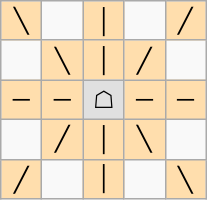<table border="1" class="wikitable">
<tr align=center>
<td width="20" style="background:#ffdead;">╲</td>
<td width="20"> </td>
<td width="20" style="background:#ffdead;">│</td>
<td width="20"> </td>
<td width="20" style="background:#ffdead;">╱</td>
</tr>
<tr align=center>
<td> </td>
<td style="background:#ffdead;">╲</td>
<td style="background:#ffdead;">│</td>
<td style="background:#ffdead;">╱</td>
<td> </td>
</tr>
<tr align=center>
<td style="background:#ffdead;">─</td>
<td style="background:#ffdead;">─</td>
<td style="background:#e0e0e0;">☖</td>
<td style="background:#ffdead;">─</td>
<td style="background:#ffdead;">─</td>
</tr>
<tr align=center>
<td> </td>
<td style="background:#ffdead;">╱</td>
<td style="background:#ffdead;">│</td>
<td style="background:#ffdead;">╲</td>
<td> </td>
</tr>
<tr align=center>
<td style="background:#ffdead;">╱</td>
<td> </td>
<td style="background:#ffdead;">│</td>
<td> </td>
<td style="background:#ffdead;">╲</td>
</tr>
</table>
